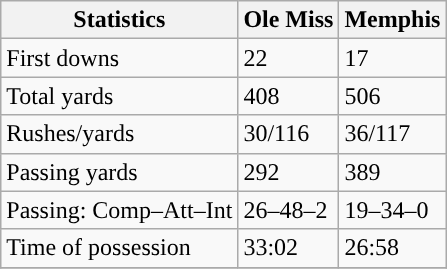<table class="wikitable" style="float: left;">
<tr>
<th>Statistics</th>
<th>Ole Miss</th>
<th>Memphis</th>
</tr>
<tr>
<td>First downs</td>
<td>22</td>
<td>17</td>
</tr>
<tr>
<td>Total yards</td>
<td>408</td>
<td>506</td>
</tr>
<tr>
<td>Rushes/yards</td>
<td>30/116</td>
<td>36/117</td>
</tr>
<tr>
<td>Passing yards</td>
<td>292</td>
<td>389</td>
</tr>
<tr>
<td>Passing: Comp–Att–Int</td>
<td>26–48–2</td>
<td>19–34–0</td>
</tr>
<tr>
<td>Time of possession</td>
<td>33:02</td>
<td>26:58</td>
</tr>
<tr>
</tr>
</table>
